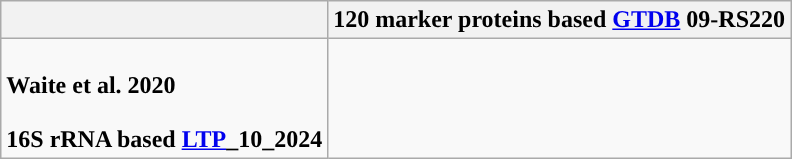<table class="wikitable">
<tr>
<th colspan=1></th>
<th colspan=1>120 marker proteins based <a href='#'>GTDB</a> 09-RS220</th>
</tr>
<tr>
<td style="vertical-align:top"><br><strong>Waite et al. 2020</strong><br><br><strong>16S rRNA based <a href='#'>LTP</a>_10_2024</strong><br>







</td>
<td><br>

</td>
</tr>
</table>
